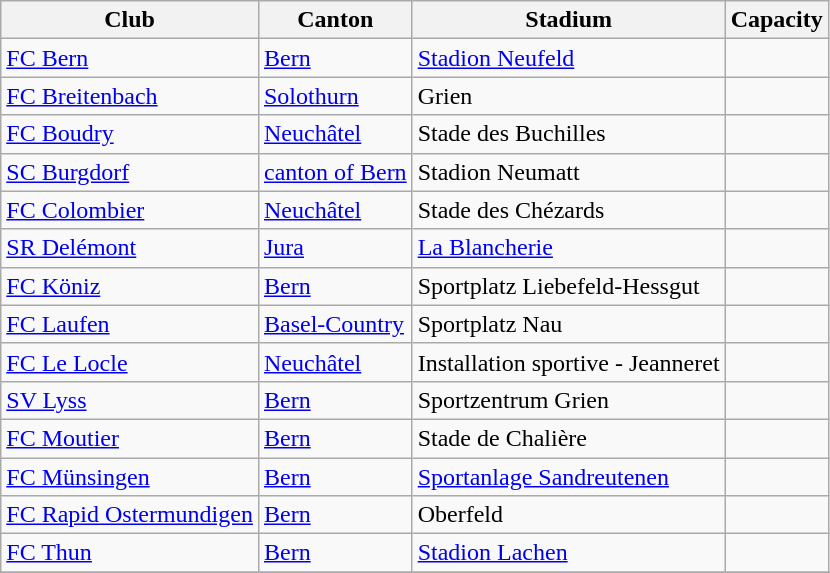<table class="wikitable">
<tr>
<th>Club</th>
<th>Canton</th>
<th>Stadium</th>
<th>Capacity</th>
</tr>
<tr>
<td><a href='#'>FC Bern</a></td>
<td><a href='#'>Bern</a></td>
<td><a href='#'>Stadion Neufeld</a></td>
<td></td>
</tr>
<tr>
<td><a href='#'>FC Breitenbach</a></td>
<td><a href='#'>Solothurn</a></td>
<td>Grien</td>
<td></td>
</tr>
<tr>
<td><a href='#'>FC Boudry</a></td>
<td><a href='#'>Neuchâtel</a></td>
<td>Stade des Buchilles</td>
<td></td>
</tr>
<tr>
<td><a href='#'>SC Burgdorf</a></td>
<td><a href='#'>canton of Bern</a></td>
<td>Stadion Neumatt</td>
<td></td>
</tr>
<tr>
<td><a href='#'>FC Colombier</a></td>
<td><a href='#'>Neuchâtel</a></td>
<td>Stade des Chézards</td>
<td></td>
</tr>
<tr>
<td><a href='#'>SR Delémont</a></td>
<td><a href='#'>Jura</a></td>
<td><a href='#'>La Blancherie</a></td>
<td></td>
</tr>
<tr>
<td><a href='#'>FC Köniz</a></td>
<td><a href='#'>Bern</a></td>
<td>Sportplatz Liebefeld-Hessgut</td>
<td></td>
</tr>
<tr>
<td><a href='#'>FC Laufen</a></td>
<td><a href='#'>Basel-Country</a></td>
<td>Sportplatz Nau</td>
<td></td>
</tr>
<tr>
<td><a href='#'>FC Le Locle</a></td>
<td><a href='#'>Neuchâtel</a></td>
<td>Installation sportive - Jeanneret</td>
<td></td>
</tr>
<tr>
<td><a href='#'>SV Lyss</a></td>
<td><a href='#'>Bern</a></td>
<td>Sportzentrum Grien</td>
<td></td>
</tr>
<tr>
<td><a href='#'>FC Moutier</a></td>
<td><a href='#'>Bern</a></td>
<td>Stade de Chalière</td>
<td></td>
</tr>
<tr>
<td><a href='#'>FC Münsingen</a></td>
<td><a href='#'>Bern</a></td>
<td><a href='#'>Sportanlage Sandreutenen</a></td>
<td></td>
</tr>
<tr>
<td><a href='#'>FC Rapid Ostermundigen</a></td>
<td><a href='#'>Bern</a></td>
<td>Oberfeld</td>
<td></td>
</tr>
<tr>
<td><a href='#'>FC Thun</a></td>
<td><a href='#'>Bern</a></td>
<td><a href='#'>Stadion Lachen</a></td>
<td></td>
</tr>
<tr>
</tr>
</table>
